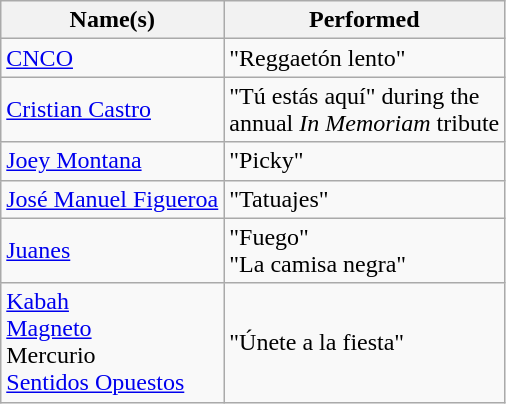<table class="wikitable sortable">
<tr>
<th>Name(s)</th>
<th>Performed</th>
</tr>
<tr>
<td><a href='#'>CNCO</a></td>
<td>"Reggaetón lento"</td>
</tr>
<tr>
<td><a href='#'>Cristian Castro</a></td>
<td>"Tú estás aquí" during the <br> annual <em>In Memoriam</em> tribute</td>
</tr>
<tr>
<td><a href='#'>Joey Montana</a></td>
<td>"Picky"</td>
</tr>
<tr>
<td><a href='#'>José Manuel Figueroa</a></td>
<td>"Tatuajes"</td>
</tr>
<tr>
<td><a href='#'>Juanes</a></td>
<td>"Fuego" <br> "La camisa negra"</td>
</tr>
<tr>
<td><a href='#'>Kabah</a> <br> <a href='#'>Magneto</a> <br> Mercurio <br> <a href='#'>Sentidos Opuestos</a></td>
<td>"Únete a la fiesta"</td>
</tr>
</table>
